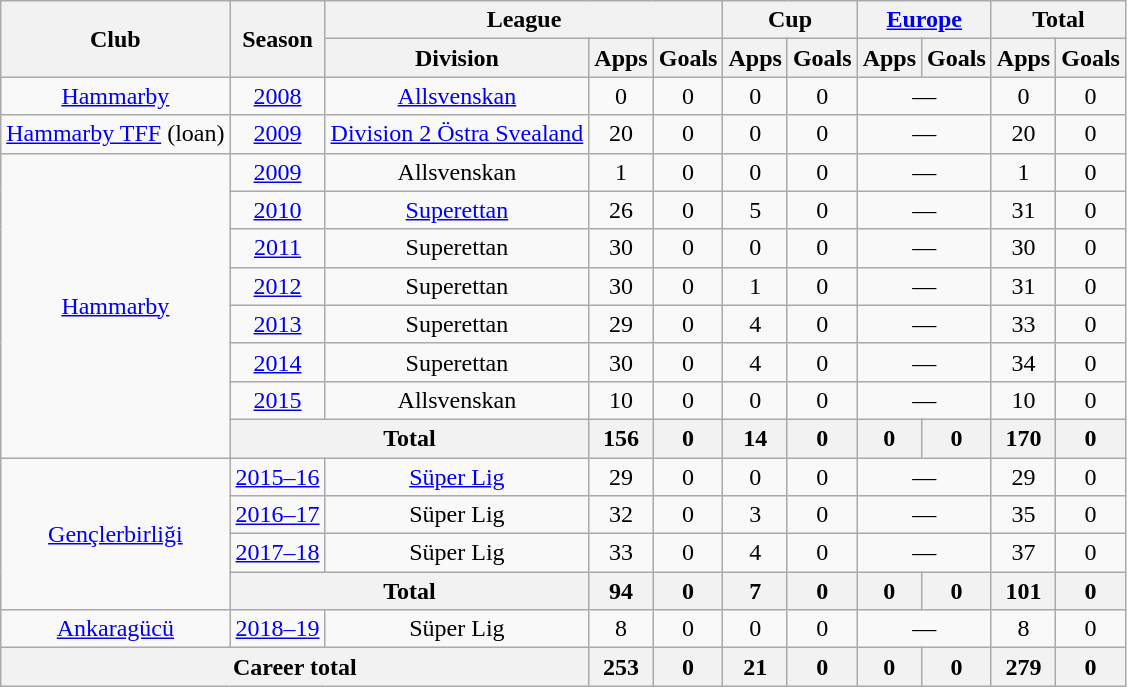<table class="wikitable" style="text-align:center">
<tr>
<th rowspan="2">Club</th>
<th rowspan="2">Season</th>
<th colspan="3">League</th>
<th colspan="2">Cup</th>
<th colspan="2"><a href='#'>Europe</a></th>
<th colspan="2">Total</th>
</tr>
<tr>
<th>Division</th>
<th>Apps</th>
<th>Goals</th>
<th>Apps</th>
<th>Goals</th>
<th>Apps</th>
<th>Goals</th>
<th>Apps</th>
<th>Goals</th>
</tr>
<tr>
<td><a href='#'>Hammarby</a></td>
<td><a href='#'>2008</a></td>
<td><a href='#'>Allsvenskan</a></td>
<td>0</td>
<td>0</td>
<td>0</td>
<td>0</td>
<td colspan="2">—</td>
<td>0</td>
<td>0</td>
</tr>
<tr>
<td><a href='#'>Hammarby TFF</a> (loan)</td>
<td><a href='#'>2009</a></td>
<td><a href='#'>Division 2 Östra Svealand</a></td>
<td>20</td>
<td>0</td>
<td>0</td>
<td>0</td>
<td colspan="2">—</td>
<td>20</td>
<td>0</td>
</tr>
<tr>
<td rowspan="8"><a href='#'>Hammarby</a></td>
<td><a href='#'>2009</a></td>
<td>Allsvenskan</td>
<td>1</td>
<td>0</td>
<td>0</td>
<td>0</td>
<td colspan="2">—</td>
<td>1</td>
<td>0</td>
</tr>
<tr>
<td><a href='#'>2010</a></td>
<td><a href='#'>Superettan</a></td>
<td>26</td>
<td>0</td>
<td>5</td>
<td>0</td>
<td colspan="2">—</td>
<td>31</td>
<td>0</td>
</tr>
<tr>
<td><a href='#'>2011</a></td>
<td>Superettan</td>
<td>30</td>
<td>0</td>
<td>0</td>
<td>0</td>
<td colspan="2">—</td>
<td>30</td>
<td>0</td>
</tr>
<tr>
<td><a href='#'>2012</a></td>
<td>Superettan</td>
<td>30</td>
<td>0</td>
<td>1</td>
<td>0</td>
<td colspan="2">—</td>
<td>31</td>
<td>0</td>
</tr>
<tr>
<td><a href='#'>2013</a></td>
<td>Superettan</td>
<td>29</td>
<td>0</td>
<td>4</td>
<td>0</td>
<td colspan="2">—</td>
<td>33</td>
<td>0</td>
</tr>
<tr>
<td><a href='#'>2014</a></td>
<td>Superettan</td>
<td>30</td>
<td>0</td>
<td>4</td>
<td>0</td>
<td colspan="2">—</td>
<td>34</td>
<td>0</td>
</tr>
<tr>
<td><a href='#'>2015</a></td>
<td>Allsvenskan</td>
<td>10</td>
<td>0</td>
<td>0</td>
<td>0</td>
<td colspan="2">—</td>
<td>10</td>
<td>0</td>
</tr>
<tr>
<th colspan="2">Total</th>
<th>156</th>
<th>0</th>
<th>14</th>
<th>0</th>
<th>0</th>
<th>0</th>
<th>170</th>
<th>0</th>
</tr>
<tr>
<td rowspan="4"><a href='#'>Gençlerbirliği</a></td>
<td><a href='#'>2015–16</a></td>
<td><a href='#'>Süper Lig</a></td>
<td>29</td>
<td>0</td>
<td>0</td>
<td>0</td>
<td colspan="2">—</td>
<td>29</td>
<td>0</td>
</tr>
<tr>
<td><a href='#'>2016–17</a></td>
<td>Süper Lig</td>
<td>32</td>
<td>0</td>
<td>3</td>
<td>0</td>
<td colspan="2">—</td>
<td>35</td>
<td>0</td>
</tr>
<tr>
<td><a href='#'>2017–18</a></td>
<td>Süper Lig</td>
<td>33</td>
<td>0</td>
<td>4</td>
<td>0</td>
<td colspan="2">—</td>
<td>37</td>
<td>0</td>
</tr>
<tr>
<th colspan="2">Total</th>
<th>94</th>
<th>0</th>
<th>7</th>
<th>0</th>
<th>0</th>
<th>0</th>
<th>101</th>
<th>0</th>
</tr>
<tr>
<td><a href='#'>Ankaragücü</a></td>
<td><a href='#'>2018–19</a></td>
<td>Süper Lig</td>
<td>8</td>
<td>0</td>
<td>0</td>
<td>0</td>
<td colspan="2">—</td>
<td>8</td>
<td>0</td>
</tr>
<tr>
<th colspan="3">Career total</th>
<th>253</th>
<th>0</th>
<th>21</th>
<th>0</th>
<th>0</th>
<th>0</th>
<th>279</th>
<th>0</th>
</tr>
</table>
